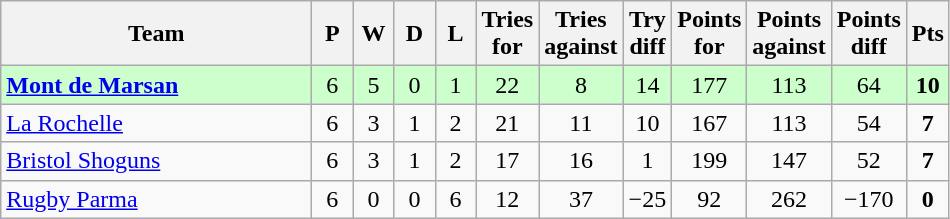<table class="wikitable" style="text-align: center;">
<tr>
<th width="200">Team</th>
<th width="20">P</th>
<th width="20">W</th>
<th width="20">D</th>
<th width="20">L</th>
<th width="20">Tries for</th>
<th width="20">Tries against</th>
<th width="20">Try diff</th>
<th width="20">Points for</th>
<th width="20">Points against</th>
<th width="25">Points diff</th>
<th width="20">Pts</th>
</tr>
<tr bgcolor="#ccffcc">
<td align="left"> <strong><a href='#'>Mont de Marsan</a></strong></td>
<td>6</td>
<td>5</td>
<td>0</td>
<td>1</td>
<td>22</td>
<td>8</td>
<td>14</td>
<td>177</td>
<td>113</td>
<td>64</td>
<td><strong>10</strong></td>
</tr>
<tr>
<td align="left"> <a href='#'>La Rochelle</a></td>
<td>6</td>
<td>3</td>
<td>1</td>
<td>2</td>
<td>21</td>
<td>11</td>
<td>10</td>
<td>167</td>
<td>113</td>
<td>54</td>
<td><strong>7</strong></td>
</tr>
<tr>
<td align="left"> <a href='#'>Bristol Shoguns</a></td>
<td>6</td>
<td>3</td>
<td>1</td>
<td>2</td>
<td>17</td>
<td>16</td>
<td>1</td>
<td>199</td>
<td>147</td>
<td>52</td>
<td><strong>7</strong></td>
</tr>
<tr>
<td align="left"> <a href='#'>Rugby Parma</a></td>
<td>6</td>
<td>0</td>
<td>0</td>
<td>6</td>
<td>12</td>
<td>37</td>
<td>−25</td>
<td>92</td>
<td>262</td>
<td>−170</td>
<td><strong>0</strong></td>
</tr>
</table>
